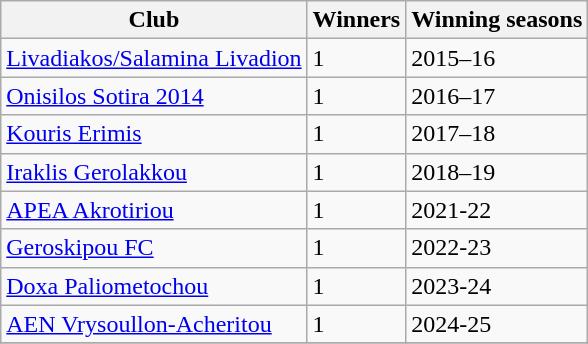<table class="wikitable">
<tr>
<th>Club</th>
<th>Winners</th>
<th>Winning seasons</th>
</tr>
<tr>
<td><a href='#'>Livadiakos/Salamina Livadion</a></td>
<td>1</td>
<td>2015–16</td>
</tr>
<tr>
<td><a href='#'>Onisilos Sotira 2014</a></td>
<td>1</td>
<td>2016–17</td>
</tr>
<tr>
<td><a href='#'>Kouris Erimis</a></td>
<td>1</td>
<td>2017–18</td>
</tr>
<tr>
<td><a href='#'>Iraklis Gerolakkou</a></td>
<td>1</td>
<td>2018–19</td>
</tr>
<tr>
<td><a href='#'>APEA Akrotiriou</a></td>
<td>1</td>
<td>2021-22</td>
</tr>
<tr>
<td><a href='#'>Geroskipou FC</a></td>
<td>1</td>
<td>2022-23</td>
</tr>
<tr>
<td><a href='#'>Doxa Paliometochou</a></td>
<td>1</td>
<td>2023-24</td>
</tr>
<tr>
<td><a href='#'>AEN Vrysoullon-Acheritou</a></td>
<td>1</td>
<td>2024-25</td>
</tr>
<tr>
</tr>
</table>
